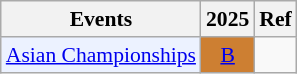<table style='font-size: 90%; text-align:center;' class='wikitable'>
<tr>
<th>Events</th>
<th>2025</th>
<th>Ref</th>
</tr>
<tr>
<td bgcolor="#ECF2FF"; align="left"><a href='#'>Asian Championships</a></td>
<td bgcolor=CD7F32><a href='#'>B</a></td>
<td></td>
</tr>
</table>
